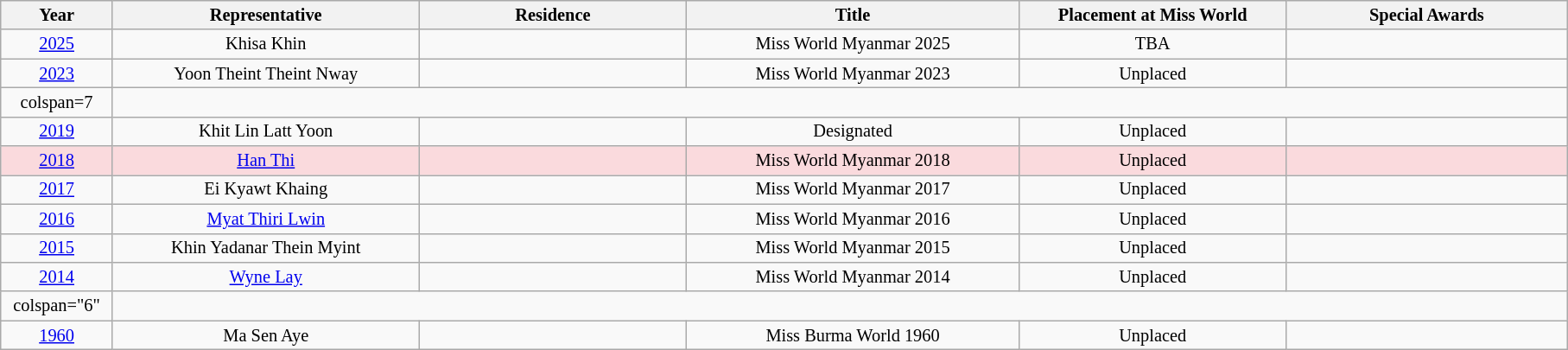<table class="wikitable sortable" style="font-size: 85%; text-align:center">
<tr>
<th width="80">Year</th>
<th width="230">Representative</th>
<th width="200">Residence</th>
<th width="250">Title</th>
<th width="200">Placement at Miss World</th>
<th width="210">Special Awards</th>
</tr>
<tr>
<td><a href='#'>2025</a></td>
<td align="center">Khisa Khin</td>
<td align="center"></td>
<td>Miss World Myanmar 2025</td>
<td align="center">TBA</td>
<td></td>
</tr>
<tr>
<td><a href='#'>2023</a></td>
<td align="center">Yoon Theint Theint Nway</td>
<td align="center"></td>
<td>Miss World Myanmar 2023</td>
<td>Unplaced</td>
<td></td>
</tr>
<tr>
<td>colspan=7</td>
</tr>
<tr>
<td><a href='#'>2019</a></td>
<td align="center">Khit Lin Latt Yoon</td>
<td align="center"></td>
<td>Designated</td>
<td align="center">Unplaced</td>
<td></td>
</tr>
<tr style="background-color:#FADADD; ">
<td><a href='#'>2018</a></td>
<td align="center"><a href='#'>Han Thi</a></td>
<td align="center"></td>
<td>Miss World Myanmar 2018</td>
<td align="center">Unplaced</td>
<td style="background:;"></td>
</tr>
<tr>
<td><a href='#'>2017</a></td>
<td align="center">Ei Kyawt Khaing</td>
<td align="center"></td>
<td>Miss World Myanmar 2017</td>
<td align="center">Unplaced</td>
<td></td>
</tr>
<tr>
<td><a href='#'>2016</a></td>
<td align="center"><a href='#'>Myat Thiri Lwin</a></td>
<td align="center"></td>
<td>Miss World Myanmar 2016</td>
<td align="center">Unplaced</td>
<td></td>
</tr>
<tr>
<td><a href='#'>2015</a></td>
<td align="center">Khin Yadanar Thein Myint</td>
<td align="center"></td>
<td>Miss World Myanmar 2015</td>
<td align="center">Unplaced</td>
<td></td>
</tr>
<tr>
<td><a href='#'>2014</a></td>
<td align="center"><a href='#'>Wyne Lay</a></td>
<td align="center"></td>
<td>Miss World Myanmar 2014</td>
<td align="center">Unplaced</td>
<td></td>
</tr>
<tr>
<td>colspan="6" </td>
</tr>
<tr>
<td><a href='#'>1960</a></td>
<td align="center">Ma Sen Aye</td>
<td align="center"></td>
<td>Miss Burma World 1960</td>
<td align="center">Unplaced</td>
<td></td>
</tr>
</table>
